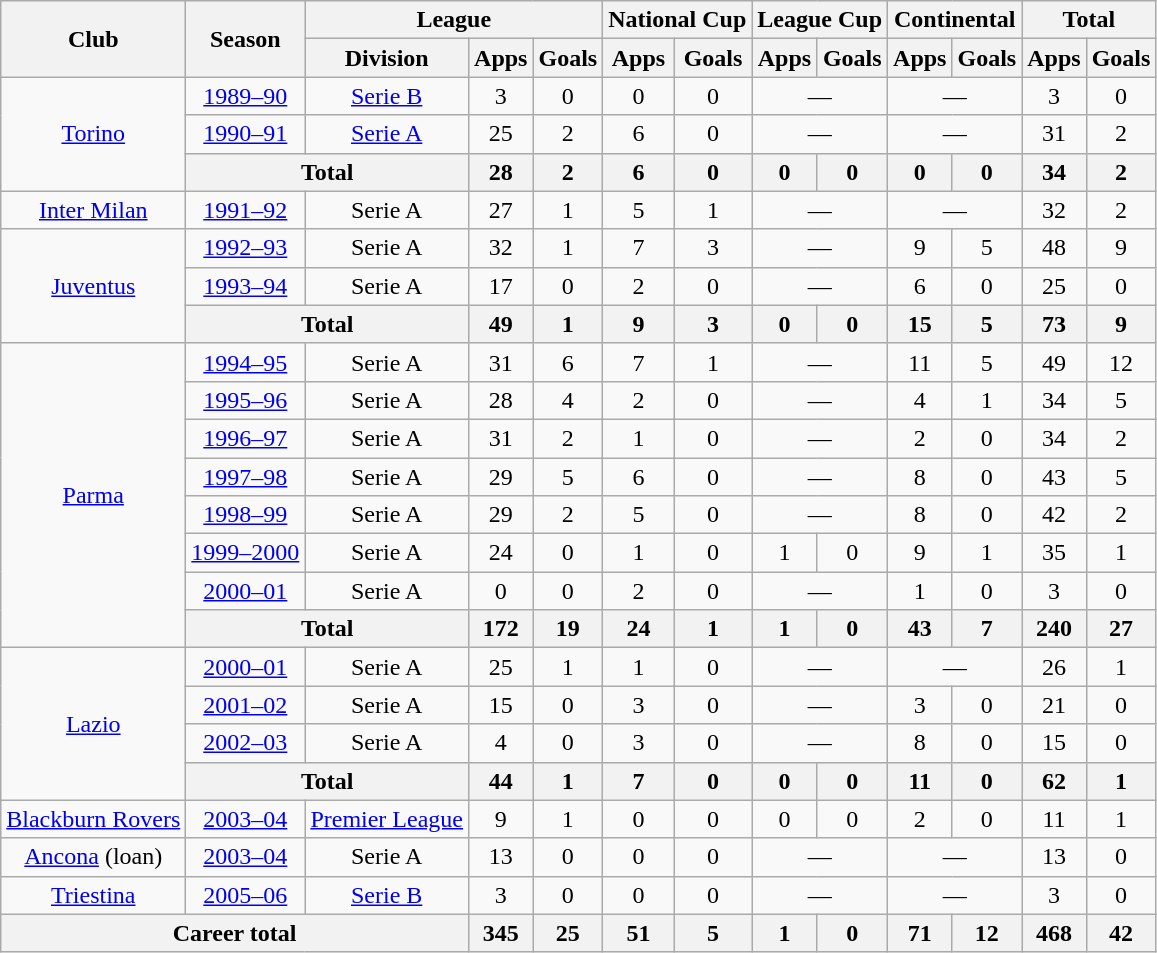<table class="wikitable" style="text-align:center">
<tr>
<th rowspan="2">Club</th>
<th rowspan="2">Season</th>
<th colspan="3">League</th>
<th colspan="2">National Cup</th>
<th colspan="2">League Cup</th>
<th colspan="2">Continental</th>
<th colspan="2">Total</th>
</tr>
<tr>
<th>Division</th>
<th>Apps</th>
<th>Goals</th>
<th>Apps</th>
<th>Goals</th>
<th>Apps</th>
<th>Goals</th>
<th>Apps</th>
<th>Goals</th>
<th>Apps</th>
<th>Goals</th>
</tr>
<tr>
<td rowspan="3"><a href='#'>Torino</a></td>
<td><a href='#'>1989–90</a></td>
<td><a href='#'>Serie B</a></td>
<td>3</td>
<td>0</td>
<td>0</td>
<td>0</td>
<td colspan="2">—</td>
<td colspan="2">—</td>
<td>3</td>
<td>0</td>
</tr>
<tr>
<td><a href='#'>1990–91</a></td>
<td><a href='#'>Serie A</a></td>
<td>25</td>
<td>2</td>
<td>6</td>
<td>0</td>
<td colspan="2">—</td>
<td colspan="2">—</td>
<td>31</td>
<td>2</td>
</tr>
<tr>
<th colspan="2">Total</th>
<th>28</th>
<th>2</th>
<th>6</th>
<th>0</th>
<th>0</th>
<th>0</th>
<th>0</th>
<th>0</th>
<th>34</th>
<th>2</th>
</tr>
<tr>
<td><a href='#'>Inter Milan</a></td>
<td><a href='#'>1991–92</a></td>
<td>Serie A</td>
<td>27</td>
<td>1</td>
<td>5</td>
<td>1</td>
<td colspan="2">—</td>
<td colspan="2">—</td>
<td>32</td>
<td>2</td>
</tr>
<tr>
<td rowspan="3"><a href='#'>Juventus</a></td>
<td><a href='#'>1992–93</a></td>
<td>Serie A</td>
<td>32</td>
<td>1</td>
<td>7</td>
<td>3</td>
<td colspan="2">—</td>
<td>9</td>
<td>5</td>
<td>48</td>
<td>9</td>
</tr>
<tr>
<td><a href='#'>1993–94</a></td>
<td>Serie A</td>
<td>17</td>
<td>0</td>
<td>2</td>
<td>0</td>
<td colspan="2">—</td>
<td>6</td>
<td>0</td>
<td>25</td>
<td>0</td>
</tr>
<tr>
<th colspan="2">Total</th>
<th>49</th>
<th>1</th>
<th>9</th>
<th>3</th>
<th>0</th>
<th>0</th>
<th>15</th>
<th>5</th>
<th>73</th>
<th>9</th>
</tr>
<tr>
<td rowspan="8"><a href='#'>Parma</a></td>
<td><a href='#'>1994–95</a></td>
<td>Serie A</td>
<td>31</td>
<td>6</td>
<td>7</td>
<td>1</td>
<td colspan="2">—</td>
<td>11</td>
<td>5</td>
<td>49</td>
<td>12</td>
</tr>
<tr>
<td><a href='#'>1995–96</a></td>
<td>Serie A</td>
<td>28</td>
<td>4</td>
<td>2</td>
<td>0</td>
<td colspan="2">—</td>
<td>4</td>
<td>1</td>
<td>34</td>
<td>5</td>
</tr>
<tr>
<td><a href='#'>1996–97</a></td>
<td>Serie A</td>
<td>31</td>
<td>2</td>
<td>1</td>
<td>0</td>
<td colspan="2">—</td>
<td>2</td>
<td>0</td>
<td>34</td>
<td>2</td>
</tr>
<tr>
<td><a href='#'>1997–98</a></td>
<td>Serie A</td>
<td>29</td>
<td>5</td>
<td>6</td>
<td>0</td>
<td colspan="2">—</td>
<td>8</td>
<td>0</td>
<td>43</td>
<td>5</td>
</tr>
<tr>
<td><a href='#'>1998–99</a></td>
<td>Serie A</td>
<td>29</td>
<td>2</td>
<td>5</td>
<td>0</td>
<td colspan="2">—</td>
<td>8</td>
<td>0</td>
<td>42</td>
<td>2</td>
</tr>
<tr>
<td><a href='#'>1999–2000</a></td>
<td>Serie A</td>
<td>24</td>
<td>0</td>
<td>1</td>
<td>0</td>
<td>1</td>
<td>0</td>
<td>9</td>
<td>1</td>
<td>35</td>
<td>1</td>
</tr>
<tr>
<td><a href='#'>2000–01</a></td>
<td>Serie A</td>
<td>0</td>
<td>0</td>
<td>2</td>
<td>0</td>
<td colspan="2">—</td>
<td>1</td>
<td>0</td>
<td>3</td>
<td>0</td>
</tr>
<tr>
<th colspan="2">Total</th>
<th>172</th>
<th>19</th>
<th>24</th>
<th>1</th>
<th>1</th>
<th>0</th>
<th>43</th>
<th>7</th>
<th>240</th>
<th>27</th>
</tr>
<tr>
<td rowspan="4"><a href='#'>Lazio</a></td>
<td><a href='#'>2000–01</a></td>
<td>Serie A</td>
<td>25</td>
<td>1</td>
<td>1</td>
<td>0</td>
<td colspan="2">—</td>
<td colspan="2">—</td>
<td>26</td>
<td>1</td>
</tr>
<tr>
<td><a href='#'>2001–02</a></td>
<td>Serie A</td>
<td>15</td>
<td>0</td>
<td>3</td>
<td>0</td>
<td colspan="2">—</td>
<td>3</td>
<td>0</td>
<td>21</td>
<td>0</td>
</tr>
<tr>
<td><a href='#'>2002–03</a></td>
<td>Serie A</td>
<td>4</td>
<td>0</td>
<td>3</td>
<td>0</td>
<td colspan="2">—</td>
<td>8</td>
<td>0</td>
<td>15</td>
<td>0</td>
</tr>
<tr>
<th colspan="2">Total</th>
<th>44</th>
<th>1</th>
<th>7</th>
<th>0</th>
<th>0</th>
<th>0</th>
<th>11</th>
<th>0</th>
<th>62</th>
<th>1</th>
</tr>
<tr>
<td><a href='#'>Blackburn Rovers</a></td>
<td><a href='#'>2003–04</a></td>
<td><a href='#'>Premier League</a></td>
<td>9</td>
<td>1</td>
<td>0</td>
<td>0</td>
<td>0</td>
<td>0</td>
<td>2</td>
<td>0</td>
<td>11</td>
<td>1</td>
</tr>
<tr>
<td><a href='#'>Ancona</a> (loan)</td>
<td><a href='#'>2003–04</a></td>
<td>Serie A</td>
<td>13</td>
<td>0</td>
<td>0</td>
<td>0</td>
<td colspan="2">—</td>
<td colspan="2">—</td>
<td>13</td>
<td>0</td>
</tr>
<tr>
<td><a href='#'>Triestina</a></td>
<td><a href='#'>2005–06</a></td>
<td><a href='#'>Serie B</a></td>
<td>3</td>
<td>0</td>
<td>0</td>
<td>0</td>
<td colspan="2">—</td>
<td colspan="2">—</td>
<td>3</td>
<td>0</td>
</tr>
<tr>
<th colspan="3">Career total</th>
<th>345</th>
<th>25</th>
<th>51</th>
<th>5</th>
<th>1</th>
<th>0</th>
<th>71</th>
<th>12</th>
<th>468</th>
<th>42</th>
</tr>
</table>
